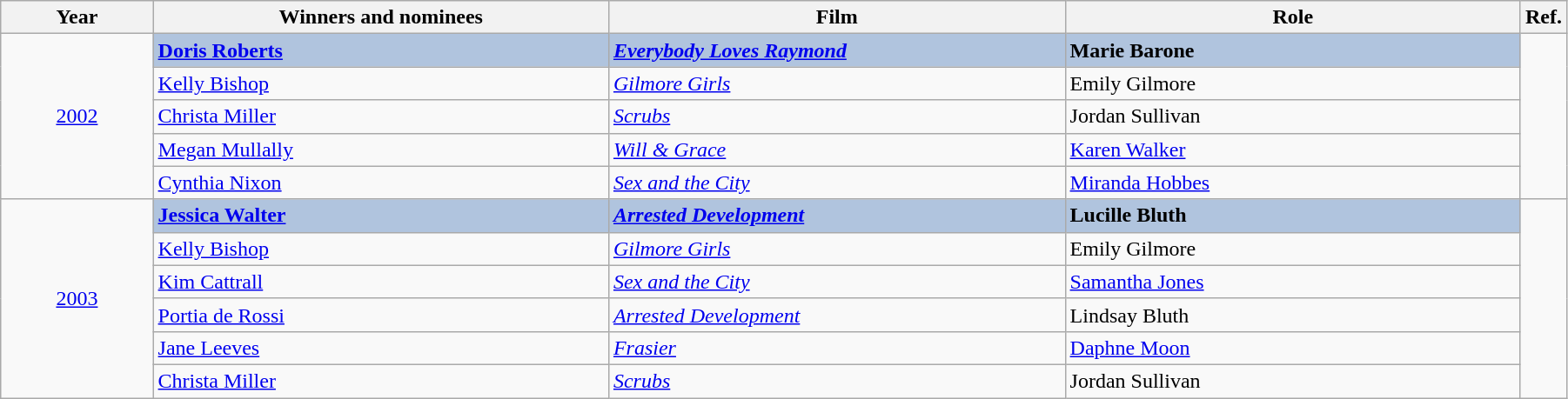<table class="wikitable" width="95%" cellpadding="5">
<tr>
<th width="10%">Year</th>
<th width="30%">Winners and nominees</th>
<th width="30%">Film</th>
<th width="30%">Role</th>
<th>Ref.</th>
</tr>
<tr>
<td rowspan="5" style="text-align:center;"><a href='#'>2002</a></td>
<td style="background:#B0C4DE;"><strong><a href='#'>Doris Roberts</a></strong></td>
<td style="background:#B0C4DE;"><strong><em><a href='#'>Everybody Loves Raymond</a></em></strong></td>
<td style="background:#B0C4DE;"><strong>Marie Barone</strong></td>
<td rowspan="5"></td>
</tr>
<tr>
<td><a href='#'>Kelly Bishop</a></td>
<td><em><a href='#'>Gilmore Girls</a></em></td>
<td>Emily Gilmore</td>
</tr>
<tr>
<td><a href='#'>Christa Miller</a></td>
<td><em><a href='#'>Scrubs</a></em></td>
<td>Jordan Sullivan</td>
</tr>
<tr>
<td><a href='#'>Megan Mullally</a></td>
<td><em><a href='#'>Will & Grace</a></em></td>
<td><a href='#'>Karen Walker</a></td>
</tr>
<tr>
<td><a href='#'>Cynthia Nixon</a></td>
<td><em><a href='#'>Sex and the City</a></em></td>
<td><a href='#'>Miranda Hobbes</a></td>
</tr>
<tr>
<td rowspan="6" style="text-align:center;"><a href='#'>2003</a></td>
<td style="background:#B0C4DE;"><strong><a href='#'>Jessica Walter</a></strong></td>
<td style="background:#B0C4DE;"><strong><em><a href='#'>Arrested Development</a></em></strong></td>
<td style="background:#B0C4DE;"><strong>Lucille Bluth</strong></td>
<td rowspan="6"></td>
</tr>
<tr>
<td><a href='#'>Kelly Bishop</a></td>
<td><em><a href='#'>Gilmore Girls</a></em></td>
<td>Emily Gilmore</td>
</tr>
<tr>
<td><a href='#'>Kim Cattrall</a></td>
<td><em><a href='#'>Sex and the City</a></em></td>
<td><a href='#'>Samantha Jones</a></td>
</tr>
<tr>
<td><a href='#'>Portia de Rossi</a></td>
<td><em><a href='#'>Arrested Development</a></em></td>
<td>Lindsay Bluth</td>
</tr>
<tr>
<td><a href='#'>Jane Leeves</a></td>
<td><em><a href='#'>Frasier</a></em></td>
<td><a href='#'>Daphne Moon</a></td>
</tr>
<tr>
<td><a href='#'>Christa Miller</a></td>
<td><em><a href='#'>Scrubs</a></em></td>
<td>Jordan Sullivan</td>
</tr>
</table>
